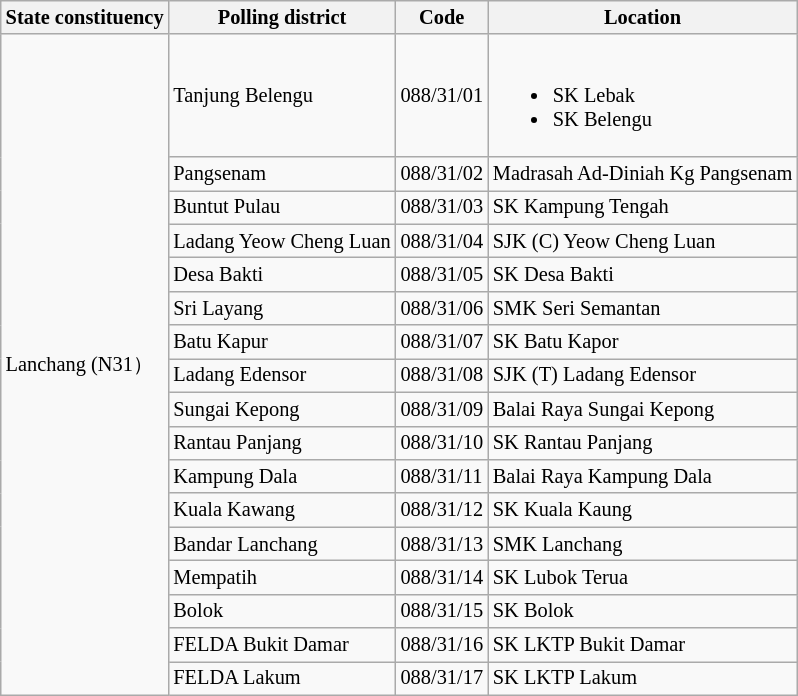<table class="wikitable sortable mw-collapsible" style="white-space:nowrap;font-size:85%">
<tr>
<th>State constituency</th>
<th>Polling district</th>
<th>Code</th>
<th>Location</th>
</tr>
<tr>
<td rowspan="17">Lanchang (N31）</td>
<td>Tanjung Belengu</td>
<td>088/31/01</td>
<td><br><ul><li>SK Lebak</li><li>SK Belengu</li></ul></td>
</tr>
<tr>
<td>Pangsenam</td>
<td>088/31/02</td>
<td>Madrasah Ad-Diniah Kg Pangsenam</td>
</tr>
<tr>
<td>Buntut Pulau</td>
<td>088/31/03</td>
<td>SK Kampung Tengah</td>
</tr>
<tr>
<td>Ladang Yeow Cheng Luan</td>
<td>088/31/04</td>
<td>SJK (C) Yeow Cheng Luan</td>
</tr>
<tr>
<td>Desa Bakti</td>
<td>088/31/05</td>
<td>SK Desa Bakti</td>
</tr>
<tr>
<td>Sri Layang</td>
<td>088/31/06</td>
<td>SMK Seri Semantan</td>
</tr>
<tr>
<td>Batu Kapur</td>
<td>088/31/07</td>
<td>SK Batu Kapor</td>
</tr>
<tr>
<td>Ladang Edensor</td>
<td>088/31/08</td>
<td>SJK (T) Ladang Edensor</td>
</tr>
<tr>
<td>Sungai Kepong</td>
<td>088/31/09</td>
<td>Balai Raya Sungai Kepong</td>
</tr>
<tr>
<td>Rantau Panjang</td>
<td>088/31/10</td>
<td>SK Rantau Panjang</td>
</tr>
<tr>
<td>Kampung Dala</td>
<td>088/31/11</td>
<td>Balai Raya Kampung Dala</td>
</tr>
<tr>
<td>Kuala Kawang</td>
<td>088/31/12</td>
<td>SK Kuala Kaung</td>
</tr>
<tr>
<td>Bandar Lanchang</td>
<td>088/31/13</td>
<td>SMK Lanchang</td>
</tr>
<tr>
<td>Mempatih</td>
<td>088/31/14</td>
<td>SK Lubok Terua</td>
</tr>
<tr>
<td>Bolok</td>
<td>088/31/15</td>
<td>SK Bolok</td>
</tr>
<tr>
<td>FELDA Bukit Damar</td>
<td>088/31/16</td>
<td>SK LKTP Bukit Damar</td>
</tr>
<tr>
<td>FELDA Lakum</td>
<td>088/31/17</td>
<td>SK LKTP Lakum</td>
</tr>
</table>
